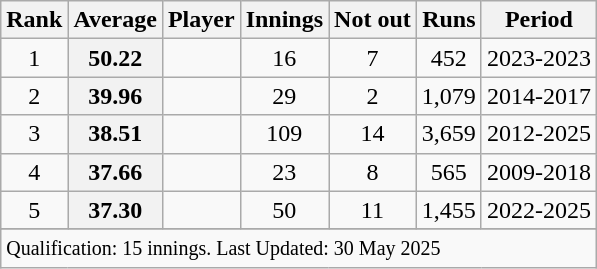<table class="wikitable">
<tr>
<th>Rank</th>
<th>Average</th>
<th>Player</th>
<th>Innings</th>
<th>Not out</th>
<th>Runs</th>
<th>Period</th>
</tr>
<tr>
<td align=center>1</td>
<th scope=row style=text-align:center;>50.22</th>
<td></td>
<td align=center>16</td>
<td align=center>7</td>
<td align=center>452</td>
<td>2023-2023</td>
</tr>
<tr>
<td align="center">2</td>
<th scope="row" style="text-align:center;">39.96</th>
<td></td>
<td align="center">29</td>
<td align="center">2</td>
<td align="center">1,079</td>
<td>2014-2017</td>
</tr>
<tr>
<td align=center>3</td>
<th scope=row style=text-align:center;>38.51</th>
<td></td>
<td align=center>109</td>
<td align="center">14</td>
<td align="center">3,659</td>
<td>2012-2025</td>
</tr>
<tr>
<td align=center>4</td>
<th scope=row style=text-align:center;>37.66</th>
<td></td>
<td align=center>23</td>
<td align=center>8</td>
<td align=center>565</td>
<td>2009-2018</td>
</tr>
<tr>
<td align="center">5</td>
<th scope="row" style="text-align:center;">37.30</th>
<td></td>
<td align="center">50</td>
<td align="center">11</td>
<td align="center">1,455</td>
<td>2022-2025</td>
</tr>
<tr>
</tr>
<tr class="sortbottom">
<td colspan="7"><small>Qualification: 15 innings. Last Updated: 30 May 2025</small></td>
</tr>
</table>
